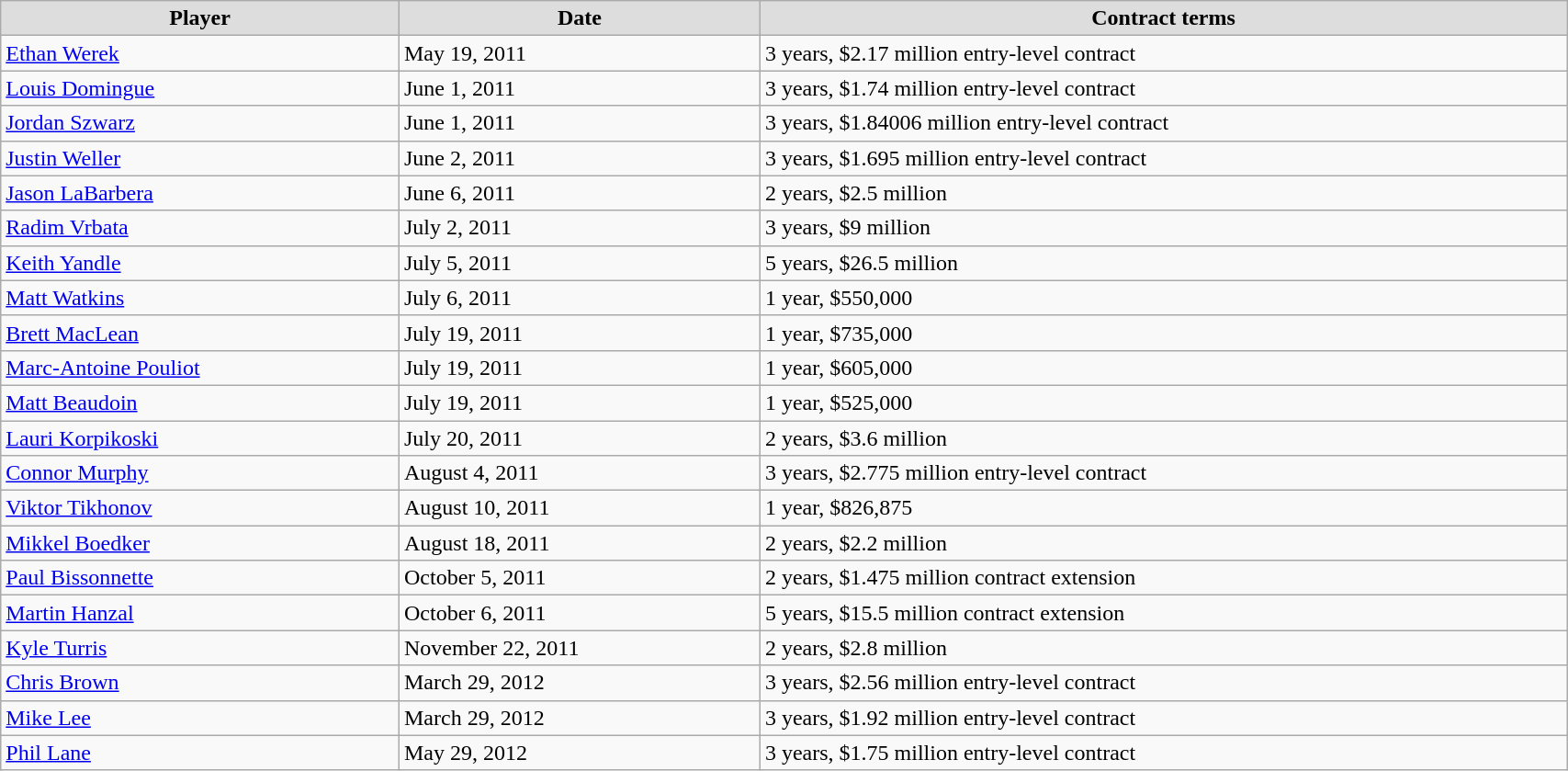<table class="wikitable" width=90%>
<tr align="center" bgcolor="#dddddd">
<td><strong>Player</strong></td>
<td><strong>Date</strong></td>
<td><strong>Contract terms</strong></td>
</tr>
<tr>
<td><a href='#'>Ethan Werek</a></td>
<td>May 19, 2011</td>
<td>3 years, $2.17 million entry-level contract</td>
</tr>
<tr>
<td><a href='#'>Louis Domingue</a></td>
<td>June 1, 2011</td>
<td>3 years, $1.74 million entry-level contract</td>
</tr>
<tr>
<td><a href='#'>Jordan Szwarz</a></td>
<td>June 1, 2011</td>
<td>3 years, $1.84006 million entry-level contract</td>
</tr>
<tr>
<td><a href='#'>Justin Weller</a></td>
<td>June 2, 2011</td>
<td>3 years, $1.695 million entry-level contract</td>
</tr>
<tr>
<td><a href='#'>Jason LaBarbera</a></td>
<td>June 6, 2011</td>
<td>2 years, $2.5 million</td>
</tr>
<tr>
<td><a href='#'>Radim Vrbata</a></td>
<td>July 2, 2011</td>
<td>3 years, $9 million</td>
</tr>
<tr>
<td><a href='#'>Keith Yandle</a></td>
<td>July 5, 2011</td>
<td>5 years, $26.5 million</td>
</tr>
<tr>
<td><a href='#'>Matt Watkins</a></td>
<td>July 6, 2011</td>
<td>1 year, $550,000</td>
</tr>
<tr>
<td><a href='#'>Brett MacLean</a></td>
<td>July 19, 2011</td>
<td>1 year, $735,000</td>
</tr>
<tr>
<td><a href='#'>Marc-Antoine Pouliot</a></td>
<td>July 19, 2011</td>
<td>1 year, $605,000</td>
</tr>
<tr>
<td><a href='#'>Matt Beaudoin</a></td>
<td>July 19, 2011</td>
<td>1 year, $525,000</td>
</tr>
<tr>
<td><a href='#'>Lauri Korpikoski</a></td>
<td>July 20, 2011</td>
<td>2 years, $3.6 million</td>
</tr>
<tr>
<td><a href='#'>Connor Murphy</a></td>
<td>August 4, 2011</td>
<td>3 years, $2.775 million entry-level contract</td>
</tr>
<tr>
<td><a href='#'>Viktor Tikhonov</a></td>
<td>August 10, 2011</td>
<td>1 year, $826,875</td>
</tr>
<tr>
<td><a href='#'>Mikkel Boedker</a></td>
<td>August 18, 2011</td>
<td>2 years, $2.2 million</td>
</tr>
<tr>
<td><a href='#'>Paul Bissonnette</a></td>
<td>October 5, 2011</td>
<td>2 years, $1.475 million contract extension</td>
</tr>
<tr>
<td><a href='#'>Martin Hanzal</a></td>
<td>October 6, 2011</td>
<td>5 years, $15.5 million contract extension</td>
</tr>
<tr>
<td><a href='#'>Kyle Turris</a></td>
<td>November 22, 2011</td>
<td>2 years, $2.8 million</td>
</tr>
<tr>
<td><a href='#'>Chris Brown</a></td>
<td>March 29, 2012</td>
<td>3 years, $2.56 million entry-level contract</td>
</tr>
<tr>
<td><a href='#'>Mike Lee</a></td>
<td>March 29, 2012</td>
<td>3 years, $1.92 million entry-level contract</td>
</tr>
<tr>
<td><a href='#'>Phil Lane</a></td>
<td>May 29, 2012</td>
<td>3 years, $1.75 million entry-level contract</td>
</tr>
</table>
